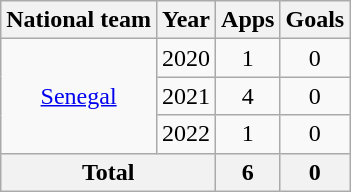<table class="wikitable" style="text-align:center">
<tr>
<th>National team</th>
<th>Year</th>
<th>Apps</th>
<th>Goals</th>
</tr>
<tr>
<td rowspan="3"><a href='#'>Senegal</a></td>
<td>2020</td>
<td>1</td>
<td>0</td>
</tr>
<tr>
<td>2021</td>
<td>4</td>
<td>0</td>
</tr>
<tr>
<td>2022</td>
<td>1</td>
<td>0</td>
</tr>
<tr>
<th colspan="2">Total</th>
<th>6</th>
<th>0</th>
</tr>
</table>
